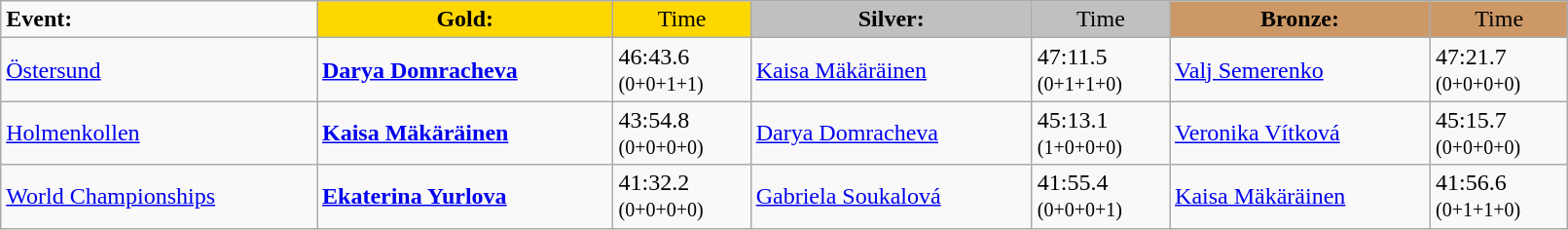<table class="wikitable" width=85%>
<tr>
<td><strong>Event:</strong></td>
<td style="text-align:center;background-color:gold;"><strong>Gold:</strong></td>
<td style="text-align:center;background-color:gold;">Time</td>
<td style="text-align:center;background-color:silver;"><strong>Silver:</strong></td>
<td style="text-align:center;background-color:silver;">Time</td>
<td style="text-align:center;background-color:#CC9966;"><strong>Bronze:</strong></td>
<td style="text-align:center;background-color:#CC9966;">Time</td>
</tr>
<tr>
<td><a href='#'>Östersund</a><br></td>
<td><strong><a href='#'>Darya Domracheva</a></strong><br><small></small></td>
<td>46:43.6<br><small>(0+0+1+1)</small></td>
<td><a href='#'>Kaisa Mäkäräinen</a><br><small></small></td>
<td>47:11.5<br><small>(0+1+1+0)</small></td>
<td><a href='#'>Valj Semerenko</a><br><small></small></td>
<td>47:21.7<br><small>(0+0+0+0)</small></td>
</tr>
<tr>
<td><a href='#'>Holmenkollen</a><br></td>
<td><strong><a href='#'>Kaisa Mäkäräinen</a></strong><br><small></small></td>
<td>43:54.8<br><small>(0+0+0+0)</small></td>
<td><a href='#'>Darya Domracheva</a><br><small></small></td>
<td>45:13.1<br><small>(1+0+0+0)</small></td>
<td><a href='#'>Veronika Vítková</a><br><small></small></td>
<td>45:15.7<br><small>(0+0+0+0)</small></td>
</tr>
<tr>
<td><a href='#'>World Championships</a><br></td>
<td><strong><a href='#'>Ekaterina Yurlova</a></strong><br><small></small></td>
<td>41:32.2<br><small>(0+0+0+0)</small></td>
<td><a href='#'>Gabriela Soukalová</a><br><small></small></td>
<td>41:55.4<br><small>(0+0+0+1)</small></td>
<td><a href='#'>Kaisa Mäkäräinen</a><br><small></small></td>
<td>41:56.6<br><small>(0+1+1+0)</small></td>
</tr>
</table>
